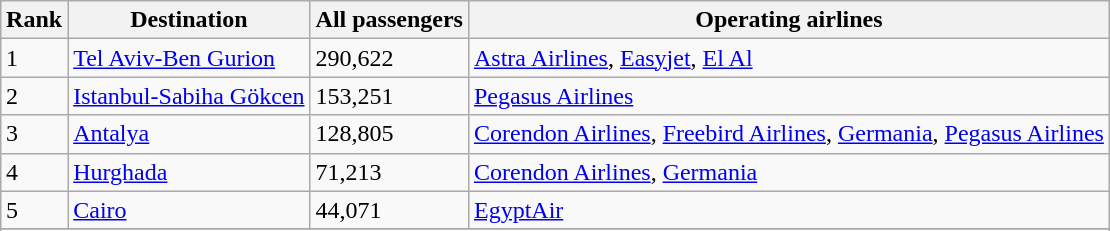<table class="wikitable sortable" style="margin:1em auto;">
<tr>
<th>Rank</th>
<th>Destination</th>
<th>All passengers</th>
<th>Operating airlines</th>
</tr>
<tr>
<td>1</td>
<td><a href='#'>Tel Aviv-Ben Gurion</a></td>
<td>290,622</td>
<td><a href='#'>Astra Airlines</a>, <a href='#'>Easyjet</a>, <a href='#'>El Al</a></td>
</tr>
<tr>
<td>2</td>
<td><a href='#'>Istanbul-Sabiha Gökcen</a></td>
<td>153,251</td>
<td><a href='#'>Pegasus Airlines</a></td>
</tr>
<tr>
<td>3</td>
<td><a href='#'>Antalya</a></td>
<td>128,805</td>
<td><a href='#'>Corendon Airlines</a>, <a href='#'>Freebird Airlines</a>, <a href='#'>Germania</a>, <a href='#'>Pegasus Airlines</a></td>
</tr>
<tr>
<td>4</td>
<td><a href='#'>Hurghada</a></td>
<td>71,213</td>
<td><a href='#'>Corendon Airlines</a>, <a href='#'>Germania</a></td>
</tr>
<tr>
<td>5</td>
<td><a href='#'>Cairo</a></td>
<td>44,071</td>
<td><a href='#'>EgyptAir</a></td>
</tr>
<tr>
</tr>
<tr>
</tr>
</table>
